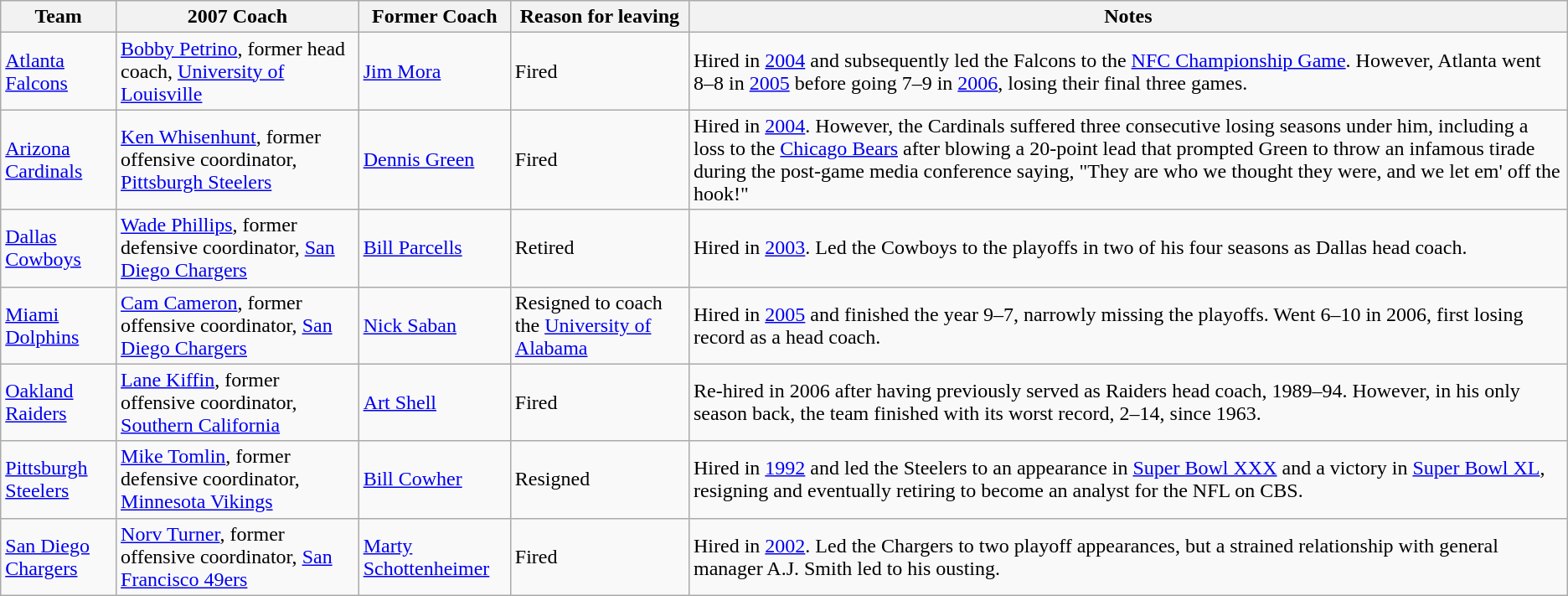<table class="wikitable">
<tr>
<th>Team</th>
<th>2007 Coach</th>
<th>Former Coach</th>
<th>Reason for leaving</th>
<th>Notes</th>
</tr>
<tr>
<td><a href='#'>Atlanta Falcons</a></td>
<td><a href='#'>Bobby Petrino</a>, former head coach, <a href='#'>University of Louisville</a></td>
<td><a href='#'>Jim Mora</a></td>
<td>Fired</td>
<td>Hired in <a href='#'>2004</a> and subsequently led the Falcons to the <a href='#'>NFC Championship Game</a>. However, Atlanta went 8–8 in <a href='#'>2005</a> before going 7–9 in <a href='#'>2006</a>, losing their final three games.</td>
</tr>
<tr>
<td><a href='#'>Arizona Cardinals</a></td>
<td><a href='#'>Ken Whisenhunt</a>, former offensive coordinator, <a href='#'>Pittsburgh Steelers</a></td>
<td><a href='#'>Dennis Green</a></td>
<td>Fired</td>
<td>Hired in <a href='#'>2004</a>. However, the Cardinals suffered three consecutive losing seasons under him, including a loss to the <a href='#'>Chicago Bears</a> after blowing a 20-point lead that prompted Green to throw an infamous tirade during the post-game media conference saying, "They are who we thought they were, and we let em' off the hook!"</td>
</tr>
<tr>
<td><a href='#'>Dallas Cowboys</a></td>
<td><a href='#'>Wade Phillips</a>, former defensive coordinator, <a href='#'>San Diego Chargers</a></td>
<td><a href='#'>Bill Parcells</a></td>
<td>Retired</td>
<td>Hired in <a href='#'>2003</a>. Led the Cowboys to the playoffs in two of his four seasons as Dallas head coach.</td>
</tr>
<tr>
<td><a href='#'>Miami Dolphins</a></td>
<td><a href='#'>Cam Cameron</a>, former offensive coordinator, <a href='#'>San Diego Chargers</a></td>
<td><a href='#'>Nick Saban</a></td>
<td>Resigned to coach the <a href='#'>University of Alabama</a></td>
<td>Hired in <a href='#'>2005</a> and finished the year 9–7, narrowly missing the playoffs. Went 6–10 in 2006, first losing record as a head coach.</td>
</tr>
<tr>
<td><a href='#'>Oakland Raiders</a></td>
<td><a href='#'>Lane Kiffin</a>, former offensive coordinator, <a href='#'>Southern California</a></td>
<td><a href='#'>Art Shell</a></td>
<td>Fired</td>
<td>Re-hired in 2006 after having previously served as Raiders head coach, 1989–94. However, in his only season back, the team finished with its worst record, 2–14, since 1963.</td>
</tr>
<tr>
<td><a href='#'>Pittsburgh Steelers</a></td>
<td><a href='#'>Mike Tomlin</a>, former defensive coordinator, <a href='#'>Minnesota Vikings</a></td>
<td><a href='#'>Bill Cowher</a></td>
<td>Resigned</td>
<td>Hired in <a href='#'>1992</a> and led the Steelers to an appearance in <a href='#'>Super Bowl XXX</a> and a victory in <a href='#'>Super Bowl XL</a>, resigning and eventually retiring to become an analyst for the NFL on CBS.</td>
</tr>
<tr>
<td><a href='#'>San Diego Chargers</a></td>
<td><a href='#'>Norv Turner</a>, former offensive coordinator, <a href='#'>San Francisco 49ers</a></td>
<td><a href='#'>Marty Schottenheimer</a></td>
<td>Fired</td>
<td>Hired in <a href='#'>2002</a>. Led the Chargers to two playoff appearances, but a strained relationship with general manager A.J. Smith led to his ousting.</td>
</tr>
</table>
